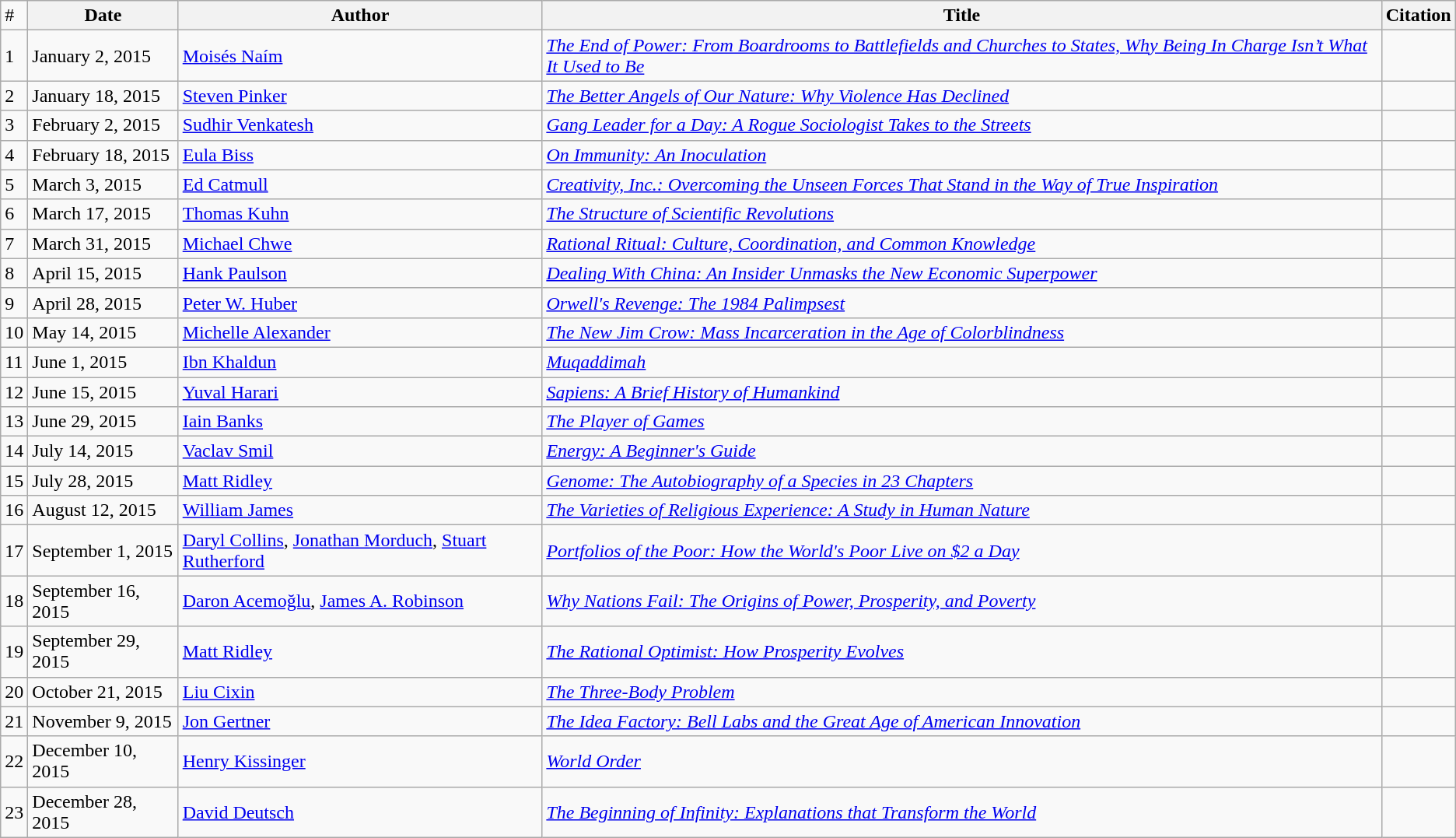<table class="wikitable">
<tr>
<td>#</td>
<th>Date</th>
<th>Author</th>
<th>Title</th>
<th>Citation</th>
</tr>
<tr>
<td>1</td>
<td>January 2, 2015</td>
<td><a href='#'>Moisés Naím</a></td>
<td><em><a href='#'>The End of Power: From Boardrooms to Battlefields and Churches to States, Why Being In Charge Isn’t What It Used to Be</a></em></td>
<td></td>
</tr>
<tr>
<td>2</td>
<td>January 18, 2015</td>
<td><a href='#'>Steven Pinker</a></td>
<td><em><a href='#'>The Better Angels of Our Nature: Why Violence Has Declined</a></em></td>
<td></td>
</tr>
<tr>
<td>3</td>
<td>February 2, 2015</td>
<td><a href='#'>Sudhir Venkatesh</a></td>
<td><em><a href='#'>Gang Leader for a Day: A Rogue Sociologist Takes to the Streets</a></em></td>
<td></td>
</tr>
<tr>
<td>4</td>
<td>February 18, 2015</td>
<td><a href='#'>Eula Biss</a></td>
<td><em><a href='#'>On Immunity: An Inoculation</a></em></td>
<td></td>
</tr>
<tr>
<td>5</td>
<td>March 3, 2015</td>
<td><a href='#'>Ed Catmull</a></td>
<td><em><a href='#'>Creativity, Inc.: Overcoming the Unseen Forces That Stand in the Way of True Inspiration</a></em></td>
<td></td>
</tr>
<tr>
<td>6</td>
<td>March 17, 2015</td>
<td><a href='#'>Thomas Kuhn</a></td>
<td><em><a href='#'>The Structure of Scientific Revolutions</a></em></td>
<td></td>
</tr>
<tr>
<td>7</td>
<td>March 31, 2015</td>
<td><a href='#'>Michael Chwe</a></td>
<td><em><a href='#'>Rational Ritual: Culture, Coordination, and Common Knowledge</a></em></td>
<td></td>
</tr>
<tr>
<td>8</td>
<td>April 15, 2015</td>
<td><a href='#'>Hank Paulson</a></td>
<td><em><a href='#'>Dealing With China: An Insider Unmasks the New Economic Superpower</a></em></td>
<td></td>
</tr>
<tr>
<td>9</td>
<td>April 28, 2015</td>
<td><a href='#'>Peter W. Huber</a></td>
<td><em><a href='#'>Orwell's Revenge: The 1984 Palimpsest</a></em></td>
<td></td>
</tr>
<tr>
<td>10</td>
<td>May 14, 2015</td>
<td><a href='#'>Michelle Alexander</a></td>
<td><em><a href='#'>The New Jim Crow: Mass Incarceration in the Age of Colorblindness</a></em></td>
<td></td>
</tr>
<tr>
<td>11</td>
<td>June 1, 2015</td>
<td><a href='#'>Ibn Khaldun</a></td>
<td><em><a href='#'>Muqaddimah</a></em></td>
<td></td>
</tr>
<tr>
<td>12</td>
<td>June 15, 2015</td>
<td><a href='#'>Yuval Harari</a></td>
<td><em><a href='#'>Sapiens: A Brief History of Humankind</a></em></td>
<td></td>
</tr>
<tr>
<td>13</td>
<td>June 29, 2015</td>
<td><a href='#'>Iain Banks</a></td>
<td><em><a href='#'>The Player of Games</a></em></td>
<td></td>
</tr>
<tr>
<td>14</td>
<td>July 14, 2015</td>
<td><a href='#'>Vaclav Smil</a></td>
<td><em><a href='#'>Energy: A Beginner's Guide</a></em></td>
<td></td>
</tr>
<tr>
<td>15</td>
<td>July 28, 2015</td>
<td><a href='#'>Matt Ridley</a></td>
<td><em><a href='#'>Genome: The Autobiography of a Species in 23 Chapters</a></em></td>
<td></td>
</tr>
<tr>
<td>16</td>
<td>August 12, 2015</td>
<td><a href='#'>William James</a></td>
<td><em><a href='#'>The Varieties of Religious Experience: A Study in Human Nature</a></em></td>
<td></td>
</tr>
<tr>
<td>17</td>
<td>September 1, 2015</td>
<td><a href='#'>Daryl Collins</a>, <a href='#'>Jonathan Morduch</a>, <a href='#'>Stuart Rutherford</a></td>
<td><em><a href='#'>Portfolios of the Poor: How the World's Poor Live on $2 a Day</a></em></td>
<td></td>
</tr>
<tr>
<td>18</td>
<td>September 16, 2015</td>
<td><a href='#'>Daron Acemoğlu</a>, <a href='#'>James A. Robinson</a></td>
<td><em><a href='#'>Why Nations Fail: The Origins of Power, Prosperity, and Poverty</a></em></td>
<td></td>
</tr>
<tr>
<td>19</td>
<td>September 29, 2015</td>
<td><a href='#'>Matt Ridley</a></td>
<td><em><a href='#'>The Rational Optimist: How Prosperity Evolves</a></em></td>
<td></td>
</tr>
<tr>
<td>20</td>
<td>October 21, 2015</td>
<td><a href='#'>Liu Cixin</a></td>
<td><em><a href='#'>The Three-Body Problem</a></em></td>
<td></td>
</tr>
<tr>
<td>21</td>
<td>November 9, 2015</td>
<td><a href='#'>Jon Gertner</a></td>
<td><em><a href='#'>The Idea Factory: Bell Labs and the Great Age of American Innovation</a></em></td>
<td></td>
</tr>
<tr>
<td>22</td>
<td>December 10, 2015</td>
<td><a href='#'>Henry Kissinger</a></td>
<td><em><a href='#'>World Order</a></em></td>
<td></td>
</tr>
<tr>
<td>23</td>
<td>December 28, 2015</td>
<td><a href='#'>David Deutsch</a></td>
<td><em><a href='#'>The Beginning of Infinity: Explanations that Transform the World</a></em></td>
<td></td>
</tr>
</table>
